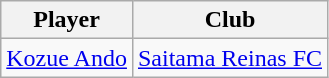<table class="wikitable">
<tr>
<th>Player</th>
<th>Club</th>
</tr>
<tr>
<td> <a href='#'>Kozue Ando</a></td>
<td><a href='#'>Saitama Reinas FC</a></td>
</tr>
</table>
